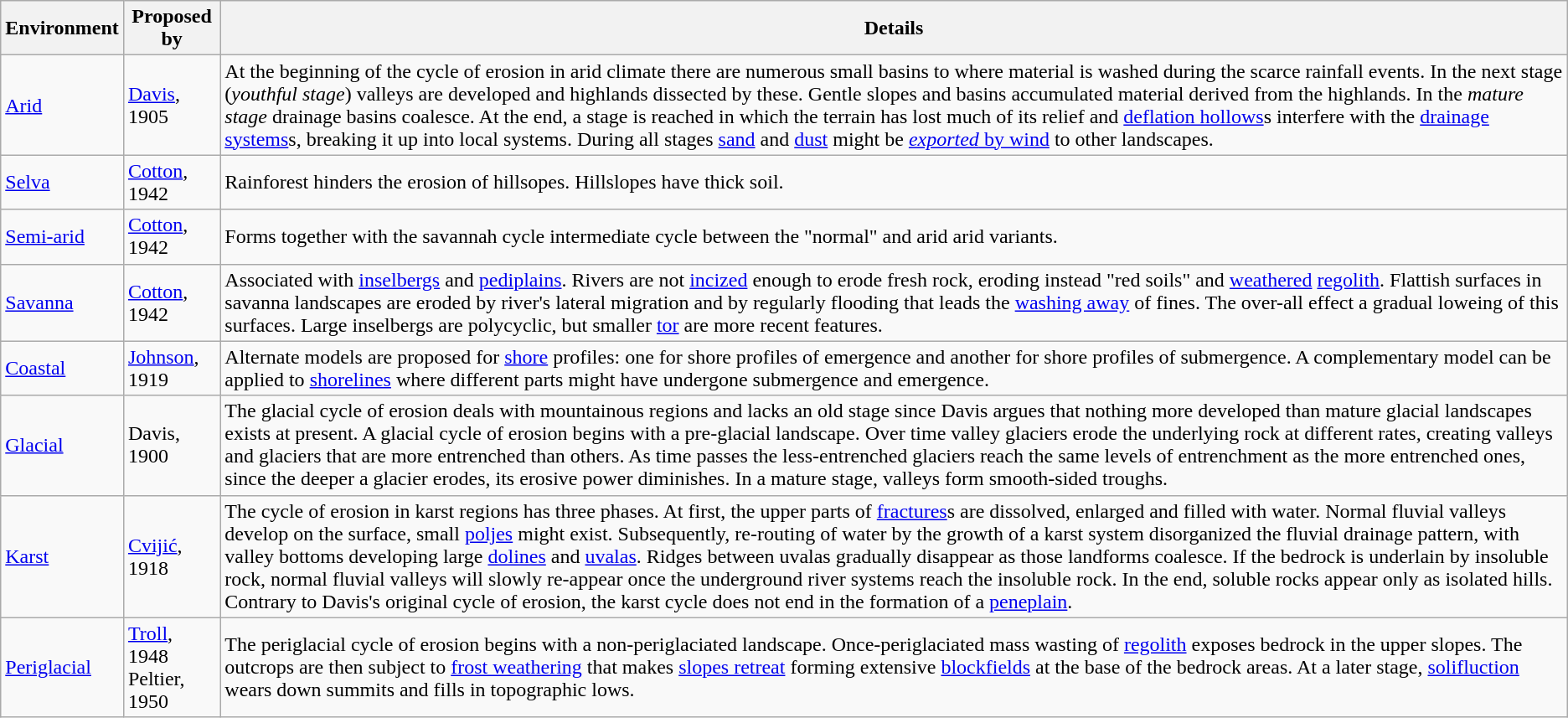<table class="wikitable sortable">
<tr>
<th>Environment</th>
<th>Proposed by</th>
<th>Details</th>
</tr>
<tr>
<td><a href='#'>Arid</a></td>
<td><a href='#'>Davis</a>, 1905</td>
<td>At the beginning of the cycle of erosion in arid climate there are numerous small basins to where material is washed during the scarce rainfall events. In the next stage (<em>youthful stage</em>) valleys are developed and highlands dissected by these. Gentle slopes and basins accumulated material derived from the highlands. In the <em>mature stage</em> drainage basins coalesce. At the end, a stage is reached in which the terrain has lost much of its relief and <a href='#'>deflation hollows</a>s interfere with the <a href='#'>drainage systems</a>s, breaking it up into local systems. During all stages <a href='#'>sand</a> and <a href='#'>dust</a> might be <a href='#'><em>exported</em> by wind</a> to other landscapes.</td>
</tr>
<tr>
<td><a href='#'>Selva</a></td>
<td><a href='#'>Cotton</a>, 1942</td>
<td>Rainforest hinders the erosion of hillsopes. Hillslopes have thick soil.</td>
</tr>
<tr>
<td><a href='#'>Semi-arid</a></td>
<td><a href='#'>Cotton</a>, 1942</td>
<td>Forms together with the savannah cycle intermediate cycle between the "normal" and arid arid variants.</td>
</tr>
<tr>
<td><a href='#'>Savanna</a></td>
<td><a href='#'>Cotton</a>, 1942</td>
<td>Associated with <a href='#'>inselbergs</a> and <a href='#'>pediplains</a>. Rivers are not <a href='#'>incized</a> enough to erode fresh rock, eroding instead "red soils" and <a href='#'>weathered</a> <a href='#'>regolith</a>. Flattish surfaces in savanna landscapes are eroded by river's lateral migration and by regularly flooding that leads the <a href='#'>washing away</a> of fines. The over-all effect a gradual loweing of this surfaces. Large inselbergs are polycyclic, but smaller <a href='#'>tor</a> are more recent features.</td>
</tr>
<tr>
<td><a href='#'>Coastal</a></td>
<td><a href='#'>Johnson</a>, 1919</td>
<td>Alternate models are proposed for <a href='#'>shore</a> profiles: one for shore profiles of emergence and another for shore profiles of submergence. A complementary model can be applied to <a href='#'>shorelines</a> where different parts might have undergone submergence and emergence.</td>
</tr>
<tr>
<td><a href='#'>Glacial</a></td>
<td>Davis, 1900</td>
<td>The glacial cycle of erosion deals with mountainous regions and lacks an old stage since Davis argues that nothing more developed than mature glacial landscapes exists at present. A glacial cycle of erosion begins with a pre-glacial landscape. Over time valley glaciers erode the underlying rock at different rates, creating valleys and glaciers that are more entrenched than others. As time passes the less-entrenched glaciers reach the same levels of entrenchment as the more entrenched ones, since the deeper a glacier erodes, its erosive power diminishes. In a mature stage, valleys form smooth-sided troughs.</td>
</tr>
<tr>
<td><a href='#'>Karst</a></td>
<td><a href='#'>Cvijić</a>, 1918</td>
<td>The cycle of erosion in karst regions has three phases. At first, the upper parts of <a href='#'>fractures</a>s are dissolved, enlarged and filled with water. Normal fluvial valleys develop on the surface, small <a href='#'>poljes</a> might exist. Subsequently, re-routing of water by the growth of a karst system disorganized the fluvial drainage pattern, with valley bottoms developing large <a href='#'>dolines</a> and <a href='#'>uvalas</a>. Ridges between uvalas gradually disappear as those landforms coalesce. If the bedrock is underlain by insoluble rock, normal fluvial valleys will slowly re-appear once the underground river systems reach the insoluble rock. In the end, soluble rocks appear only as isolated hills. Contrary to Davis's original cycle of erosion, the karst cycle does not end in the formation of a <a href='#'>peneplain</a>.</td>
</tr>
<tr>
<td><a href='#'>Periglacial</a></td>
<td><a href='#'>Troll</a>, 1948<br>Peltier, 1950</td>
<td>The periglacial cycle of erosion begins with a non-periglaciated landscape. Once-periglaciated mass wasting of <a href='#'>regolith</a> exposes bedrock in the upper slopes. The outcrops are then subject to <a href='#'>frost weathering</a> that makes <a href='#'>slopes retreat</a> forming extensive <a href='#'>blockfields</a> at the base of the bedrock areas. At a later stage, <a href='#'>solifluction</a> wears down summits and fills in topographic lows.</td>
</tr>
</table>
